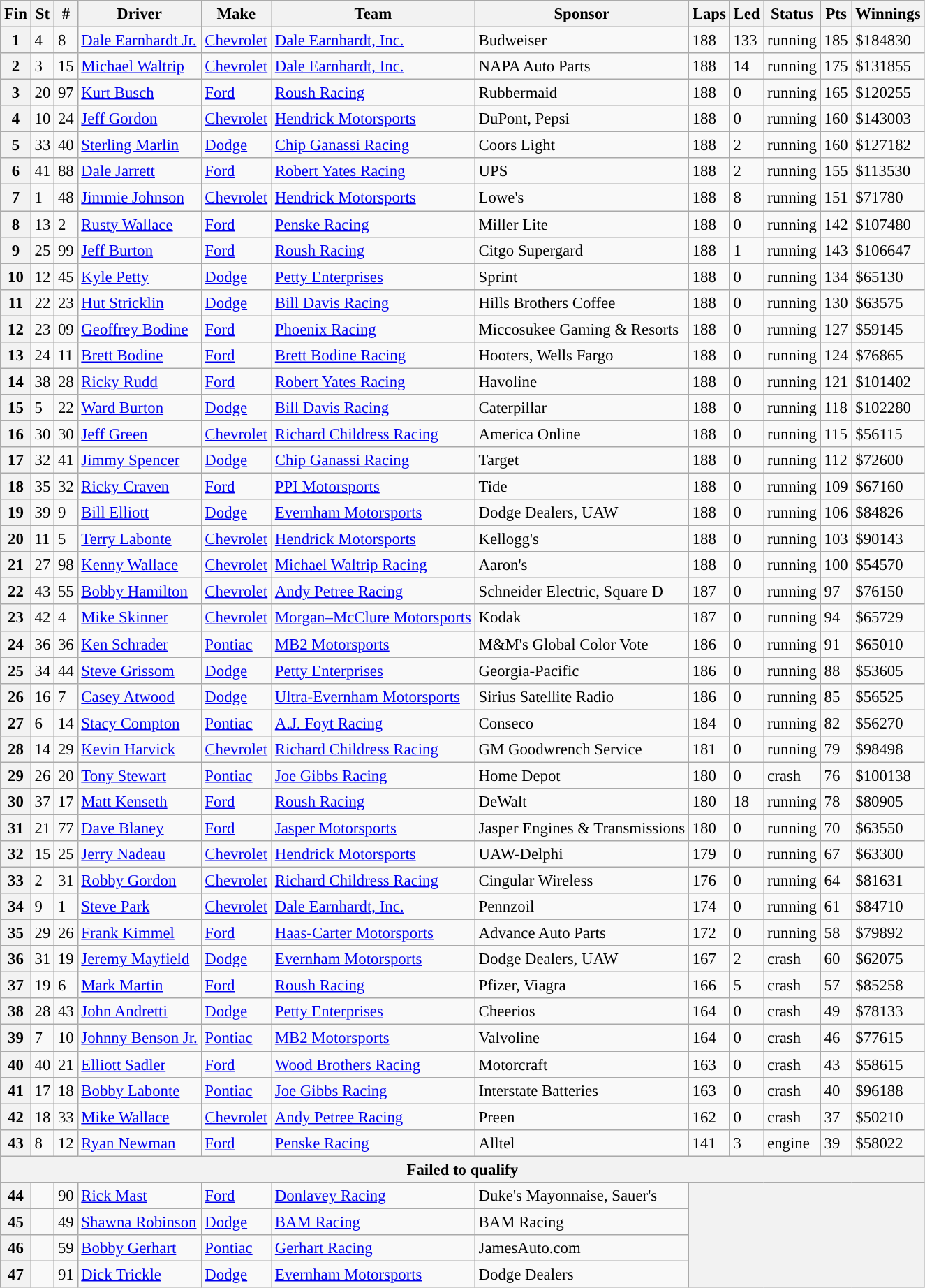<table class="wikitable" style="font-size:95%">
<tr>
<th>Fin</th>
<th>St</th>
<th>#</th>
<th>Driver</th>
<th>Make</th>
<th>Team</th>
<th>Sponsor</th>
<th>Laps</th>
<th>Led</th>
<th>Status</th>
<th>Pts</th>
<th>Winnings</th>
</tr>
<tr>
<th>1</th>
<td>4</td>
<td>8</td>
<td><a href='#'>Dale Earnhardt Jr.</a></td>
<td><a href='#'>Chevrolet</a></td>
<td><a href='#'>Dale Earnhardt, Inc.</a></td>
<td>Budweiser</td>
<td>188</td>
<td>133</td>
<td>running</td>
<td>185</td>
<td>$184830</td>
</tr>
<tr>
<th>2</th>
<td>3</td>
<td>15</td>
<td><a href='#'>Michael Waltrip</a></td>
<td><a href='#'>Chevrolet</a></td>
<td><a href='#'>Dale Earnhardt, Inc.</a></td>
<td>NAPA Auto Parts</td>
<td>188</td>
<td>14</td>
<td>running</td>
<td>175</td>
<td>$131855</td>
</tr>
<tr>
<th>3</th>
<td>20</td>
<td>97</td>
<td><a href='#'>Kurt Busch</a></td>
<td><a href='#'>Ford</a></td>
<td><a href='#'>Roush Racing</a></td>
<td>Rubbermaid</td>
<td>188</td>
<td>0</td>
<td>running</td>
<td>165</td>
<td>$120255</td>
</tr>
<tr>
<th>4</th>
<td>10</td>
<td>24</td>
<td><a href='#'>Jeff Gordon</a></td>
<td><a href='#'>Chevrolet</a></td>
<td><a href='#'>Hendrick Motorsports</a></td>
<td>DuPont, Pepsi</td>
<td>188</td>
<td>0</td>
<td>running</td>
<td>160</td>
<td>$143003</td>
</tr>
<tr>
<th>5</th>
<td>33</td>
<td>40</td>
<td><a href='#'>Sterling Marlin</a></td>
<td><a href='#'>Dodge</a></td>
<td><a href='#'>Chip Ganassi Racing</a></td>
<td>Coors Light</td>
<td>188</td>
<td>2</td>
<td>running</td>
<td>160</td>
<td>$127182</td>
</tr>
<tr>
<th>6</th>
<td>41</td>
<td>88</td>
<td><a href='#'>Dale Jarrett</a></td>
<td><a href='#'>Ford</a></td>
<td><a href='#'>Robert Yates Racing</a></td>
<td>UPS</td>
<td>188</td>
<td>2</td>
<td>running</td>
<td>155</td>
<td>$113530</td>
</tr>
<tr>
<th>7</th>
<td>1</td>
<td>48</td>
<td><a href='#'>Jimmie Johnson</a></td>
<td><a href='#'>Chevrolet</a></td>
<td><a href='#'>Hendrick Motorsports</a></td>
<td>Lowe's</td>
<td>188</td>
<td>8</td>
<td>running</td>
<td>151</td>
<td>$71780</td>
</tr>
<tr>
<th>8</th>
<td>13</td>
<td>2</td>
<td><a href='#'>Rusty Wallace</a></td>
<td><a href='#'>Ford</a></td>
<td><a href='#'>Penske Racing</a></td>
<td>Miller Lite</td>
<td>188</td>
<td>0</td>
<td>running</td>
<td>142</td>
<td>$107480</td>
</tr>
<tr>
<th>9</th>
<td>25</td>
<td>99</td>
<td><a href='#'>Jeff Burton</a></td>
<td><a href='#'>Ford</a></td>
<td><a href='#'>Roush Racing</a></td>
<td>Citgo Supergard</td>
<td>188</td>
<td>1</td>
<td>running</td>
<td>143</td>
<td>$106647</td>
</tr>
<tr>
<th>10</th>
<td>12</td>
<td>45</td>
<td><a href='#'>Kyle Petty</a></td>
<td><a href='#'>Dodge</a></td>
<td><a href='#'>Petty Enterprises</a></td>
<td>Sprint</td>
<td>188</td>
<td>0</td>
<td>running</td>
<td>134</td>
<td>$65130</td>
</tr>
<tr>
<th>11</th>
<td>22</td>
<td>23</td>
<td><a href='#'>Hut Stricklin</a></td>
<td><a href='#'>Dodge</a></td>
<td><a href='#'>Bill Davis Racing</a></td>
<td>Hills Brothers Coffee</td>
<td>188</td>
<td>0</td>
<td>running</td>
<td>130</td>
<td>$63575</td>
</tr>
<tr>
<th>12</th>
<td>23</td>
<td>09</td>
<td><a href='#'>Geoffrey Bodine</a></td>
<td><a href='#'>Ford</a></td>
<td><a href='#'>Phoenix Racing</a></td>
<td>Miccosukee Gaming & Resorts</td>
<td>188</td>
<td>0</td>
<td>running</td>
<td>127</td>
<td>$59145</td>
</tr>
<tr>
<th>13</th>
<td>24</td>
<td>11</td>
<td><a href='#'>Brett Bodine</a></td>
<td><a href='#'>Ford</a></td>
<td><a href='#'>Brett Bodine Racing</a></td>
<td>Hooters, Wells Fargo</td>
<td>188</td>
<td>0</td>
<td>running</td>
<td>124</td>
<td>$76865</td>
</tr>
<tr>
<th>14</th>
<td>38</td>
<td>28</td>
<td><a href='#'>Ricky Rudd</a></td>
<td><a href='#'>Ford</a></td>
<td><a href='#'>Robert Yates Racing</a></td>
<td>Havoline</td>
<td>188</td>
<td>0</td>
<td>running</td>
<td>121</td>
<td>$101402</td>
</tr>
<tr>
<th>15</th>
<td>5</td>
<td>22</td>
<td><a href='#'>Ward Burton</a></td>
<td><a href='#'>Dodge</a></td>
<td><a href='#'>Bill Davis Racing</a></td>
<td>Caterpillar</td>
<td>188</td>
<td>0</td>
<td>running</td>
<td>118</td>
<td>$102280</td>
</tr>
<tr>
<th>16</th>
<td>30</td>
<td>30</td>
<td><a href='#'>Jeff Green</a></td>
<td><a href='#'>Chevrolet</a></td>
<td><a href='#'>Richard Childress Racing</a></td>
<td>America Online</td>
<td>188</td>
<td>0</td>
<td>running</td>
<td>115</td>
<td>$56115</td>
</tr>
<tr>
<th>17</th>
<td>32</td>
<td>41</td>
<td><a href='#'>Jimmy Spencer</a></td>
<td><a href='#'>Dodge</a></td>
<td><a href='#'>Chip Ganassi Racing</a></td>
<td>Target</td>
<td>188</td>
<td>0</td>
<td>running</td>
<td>112</td>
<td>$72600</td>
</tr>
<tr>
<th>18</th>
<td>35</td>
<td>32</td>
<td><a href='#'>Ricky Craven</a></td>
<td><a href='#'>Ford</a></td>
<td><a href='#'>PPI Motorsports</a></td>
<td>Tide</td>
<td>188</td>
<td>0</td>
<td>running</td>
<td>109</td>
<td>$67160</td>
</tr>
<tr>
<th>19</th>
<td>39</td>
<td>9</td>
<td><a href='#'>Bill Elliott</a></td>
<td><a href='#'>Dodge</a></td>
<td><a href='#'>Evernham Motorsports</a></td>
<td>Dodge Dealers, UAW</td>
<td>188</td>
<td>0</td>
<td>running</td>
<td>106</td>
<td>$84826</td>
</tr>
<tr>
<th>20</th>
<td>11</td>
<td>5</td>
<td><a href='#'>Terry Labonte</a></td>
<td><a href='#'>Chevrolet</a></td>
<td><a href='#'>Hendrick Motorsports</a></td>
<td>Kellogg's</td>
<td>188</td>
<td>0</td>
<td>running</td>
<td>103</td>
<td>$90143</td>
</tr>
<tr>
<th>21</th>
<td>27</td>
<td>98</td>
<td><a href='#'>Kenny Wallace</a></td>
<td><a href='#'>Chevrolet</a></td>
<td><a href='#'>Michael Waltrip Racing</a></td>
<td>Aaron's</td>
<td>188</td>
<td>0</td>
<td>running</td>
<td>100</td>
<td>$54570</td>
</tr>
<tr>
<th>22</th>
<td>43</td>
<td>55</td>
<td><a href='#'>Bobby Hamilton</a></td>
<td><a href='#'>Chevrolet</a></td>
<td><a href='#'>Andy Petree Racing</a></td>
<td>Schneider Electric, Square D</td>
<td>187</td>
<td>0</td>
<td>running</td>
<td>97</td>
<td>$76150</td>
</tr>
<tr>
<th>23</th>
<td>42</td>
<td>4</td>
<td><a href='#'>Mike Skinner</a></td>
<td><a href='#'>Chevrolet</a></td>
<td><a href='#'>Morgan–McClure Motorsports</a></td>
<td>Kodak</td>
<td>187</td>
<td>0</td>
<td>running</td>
<td>94</td>
<td>$65729</td>
</tr>
<tr>
<th>24</th>
<td>36</td>
<td>36</td>
<td><a href='#'>Ken Schrader</a></td>
<td><a href='#'>Pontiac</a></td>
<td><a href='#'>MB2 Motorsports</a></td>
<td>M&M's Global Color Vote</td>
<td>186</td>
<td>0</td>
<td>running</td>
<td>91</td>
<td>$65010</td>
</tr>
<tr>
<th>25</th>
<td>34</td>
<td>44</td>
<td><a href='#'>Steve Grissom</a></td>
<td><a href='#'>Dodge</a></td>
<td><a href='#'>Petty Enterprises</a></td>
<td>Georgia-Pacific</td>
<td>186</td>
<td>0</td>
<td>running</td>
<td>88</td>
<td>$53605</td>
</tr>
<tr>
<th>26</th>
<td>16</td>
<td>7</td>
<td><a href='#'>Casey Atwood</a></td>
<td><a href='#'>Dodge</a></td>
<td><a href='#'>Ultra-Evernham Motorsports</a></td>
<td>Sirius Satellite Radio</td>
<td>186</td>
<td>0</td>
<td>running</td>
<td>85</td>
<td>$56525</td>
</tr>
<tr>
<th>27</th>
<td>6</td>
<td>14</td>
<td><a href='#'>Stacy Compton</a></td>
<td><a href='#'>Pontiac</a></td>
<td><a href='#'>A.J. Foyt Racing</a></td>
<td>Conseco</td>
<td>184</td>
<td>0</td>
<td>running</td>
<td>82</td>
<td>$56270</td>
</tr>
<tr>
<th>28</th>
<td>14</td>
<td>29</td>
<td><a href='#'>Kevin Harvick</a></td>
<td><a href='#'>Chevrolet</a></td>
<td><a href='#'>Richard Childress Racing</a></td>
<td>GM Goodwrench Service</td>
<td>181</td>
<td>0</td>
<td>running</td>
<td>79</td>
<td>$98498</td>
</tr>
<tr>
<th>29</th>
<td>26</td>
<td>20</td>
<td><a href='#'>Tony Stewart</a></td>
<td><a href='#'>Pontiac</a></td>
<td><a href='#'>Joe Gibbs Racing</a></td>
<td>Home Depot</td>
<td>180</td>
<td>0</td>
<td>crash</td>
<td>76</td>
<td>$100138</td>
</tr>
<tr>
<th>30</th>
<td>37</td>
<td>17</td>
<td><a href='#'>Matt Kenseth</a></td>
<td><a href='#'>Ford</a></td>
<td><a href='#'>Roush Racing</a></td>
<td>DeWalt</td>
<td>180</td>
<td>18</td>
<td>running</td>
<td>78</td>
<td>$80905</td>
</tr>
<tr>
<th>31</th>
<td>21</td>
<td>77</td>
<td><a href='#'>Dave Blaney</a></td>
<td><a href='#'>Ford</a></td>
<td><a href='#'>Jasper Motorsports</a></td>
<td>Jasper Engines & Transmissions</td>
<td>180</td>
<td>0</td>
<td>running</td>
<td>70</td>
<td>$63550</td>
</tr>
<tr>
<th>32</th>
<td>15</td>
<td>25</td>
<td><a href='#'>Jerry Nadeau</a></td>
<td><a href='#'>Chevrolet</a></td>
<td><a href='#'>Hendrick Motorsports</a></td>
<td>UAW-Delphi</td>
<td>179</td>
<td>0</td>
<td>running</td>
<td>67</td>
<td>$63300</td>
</tr>
<tr>
<th>33</th>
<td>2</td>
<td>31</td>
<td><a href='#'>Robby Gordon</a></td>
<td><a href='#'>Chevrolet</a></td>
<td><a href='#'>Richard Childress Racing</a></td>
<td>Cingular Wireless</td>
<td>176</td>
<td>0</td>
<td>running</td>
<td>64</td>
<td>$81631</td>
</tr>
<tr>
<th>34</th>
<td>9</td>
<td>1</td>
<td><a href='#'>Steve Park</a></td>
<td><a href='#'>Chevrolet</a></td>
<td><a href='#'>Dale Earnhardt, Inc.</a></td>
<td>Pennzoil</td>
<td>174</td>
<td>0</td>
<td>running</td>
<td>61</td>
<td>$84710</td>
</tr>
<tr>
<th>35</th>
<td>29</td>
<td>26</td>
<td><a href='#'>Frank Kimmel</a></td>
<td><a href='#'>Ford</a></td>
<td><a href='#'>Haas-Carter Motorsports</a></td>
<td>Advance Auto Parts</td>
<td>172</td>
<td>0</td>
<td>running</td>
<td>58</td>
<td>$79892</td>
</tr>
<tr>
<th>36</th>
<td>31</td>
<td>19</td>
<td><a href='#'>Jeremy Mayfield</a></td>
<td><a href='#'>Dodge</a></td>
<td><a href='#'>Evernham Motorsports</a></td>
<td>Dodge Dealers, UAW</td>
<td>167</td>
<td>2</td>
<td>crash</td>
<td>60</td>
<td>$62075</td>
</tr>
<tr>
<th>37</th>
<td>19</td>
<td>6</td>
<td><a href='#'>Mark Martin</a></td>
<td><a href='#'>Ford</a></td>
<td><a href='#'>Roush Racing</a></td>
<td>Pfizer, Viagra</td>
<td>166</td>
<td>5</td>
<td>crash</td>
<td>57</td>
<td>$85258</td>
</tr>
<tr>
<th>38</th>
<td>28</td>
<td>43</td>
<td><a href='#'>John Andretti</a></td>
<td><a href='#'>Dodge</a></td>
<td><a href='#'>Petty Enterprises</a></td>
<td>Cheerios</td>
<td>164</td>
<td>0</td>
<td>crash</td>
<td>49</td>
<td>$78133</td>
</tr>
<tr>
<th>39</th>
<td>7</td>
<td>10</td>
<td><a href='#'>Johnny Benson Jr.</a></td>
<td><a href='#'>Pontiac</a></td>
<td><a href='#'>MB2 Motorsports</a></td>
<td>Valvoline</td>
<td>164</td>
<td>0</td>
<td>crash</td>
<td>46</td>
<td>$77615</td>
</tr>
<tr>
<th>40</th>
<td>40</td>
<td>21</td>
<td><a href='#'>Elliott Sadler</a></td>
<td><a href='#'>Ford</a></td>
<td><a href='#'>Wood Brothers Racing</a></td>
<td>Motorcraft</td>
<td>163</td>
<td>0</td>
<td>crash</td>
<td>43</td>
<td>$58615</td>
</tr>
<tr>
<th>41</th>
<td>17</td>
<td>18</td>
<td><a href='#'>Bobby Labonte</a></td>
<td><a href='#'>Pontiac</a></td>
<td><a href='#'>Joe Gibbs Racing</a></td>
<td>Interstate Batteries</td>
<td>163</td>
<td>0</td>
<td>crash</td>
<td>40</td>
<td>$96188</td>
</tr>
<tr>
<th>42</th>
<td>18</td>
<td>33</td>
<td><a href='#'>Mike Wallace</a></td>
<td><a href='#'>Chevrolet</a></td>
<td><a href='#'>Andy Petree Racing</a></td>
<td>Preen</td>
<td>162</td>
<td>0</td>
<td>crash</td>
<td>37</td>
<td>$50210</td>
</tr>
<tr>
<th>43</th>
<td>8</td>
<td>12</td>
<td><a href='#'>Ryan Newman</a></td>
<td><a href='#'>Ford</a></td>
<td><a href='#'>Penske Racing</a></td>
<td>Alltel</td>
<td>141</td>
<td>3</td>
<td>engine</td>
<td>39</td>
<td>$58022</td>
</tr>
<tr>
<th colspan="12">Failed to qualify</th>
</tr>
<tr>
<th>44</th>
<td></td>
<td>90</td>
<td><a href='#'>Rick Mast</a></td>
<td><a href='#'>Ford</a></td>
<td><a href='#'>Donlavey Racing</a></td>
<td>Duke's Mayonnaise, Sauer's</td>
<th colspan="5" rowspan="4"></th>
</tr>
<tr>
<th>45</th>
<td></td>
<td>49</td>
<td><a href='#'>Shawna Robinson</a></td>
<td><a href='#'>Dodge</a></td>
<td><a href='#'>BAM Racing</a></td>
<td>BAM Racing</td>
</tr>
<tr>
<th>46</th>
<td></td>
<td>59</td>
<td><a href='#'>Bobby Gerhart</a></td>
<td><a href='#'>Pontiac</a></td>
<td><a href='#'>Gerhart Racing</a></td>
<td>JamesAuto.com</td>
</tr>
<tr>
<th>47</th>
<td></td>
<td>91</td>
<td><a href='#'>Dick Trickle</a></td>
<td><a href='#'>Dodge</a></td>
<td><a href='#'>Evernham Motorsports</a></td>
<td>Dodge Dealers</td>
</tr>
</table>
